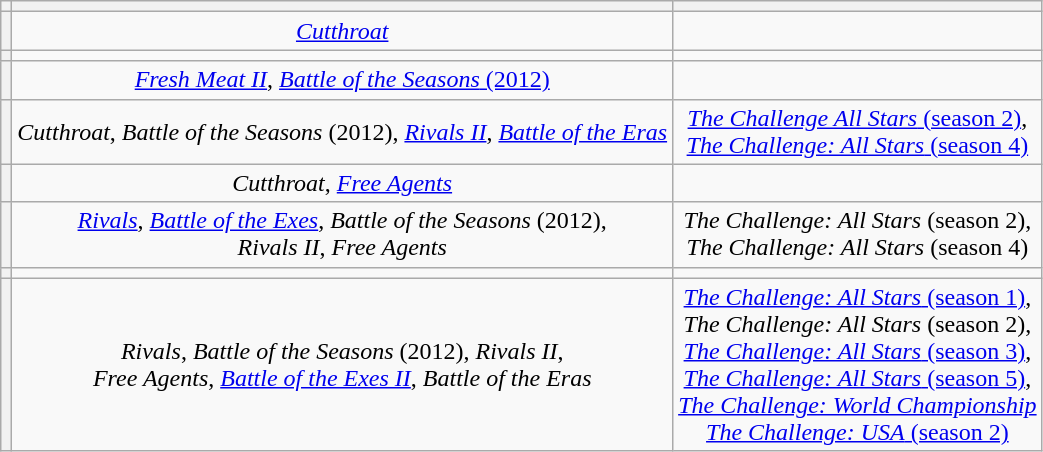<table class="wikitable sortable" style="text-align:center">
<tr>
<th scope="col"></th>
<th scope="col"></th>
<th scope="col"></th>
</tr>
<tr>
<th scope="row"></th>
<td><em><a href='#'>Cutthroat</a></em></td>
<td></td>
</tr>
<tr>
<th scope="row"></th>
<td></td>
<td></td>
</tr>
<tr>
<th scope="row"></th>
<td><em><a href='#'>Fresh Meat II</a></em>, <a href='#'><em>Battle of the Seasons</em> (2012)</a></td>
<td></td>
</tr>
<tr>
<th scope="row"></th>
<td><em>Cutthroat</em>, <em>Battle of the Seasons</em> (2012), <em><a href='#'>Rivals II</a></em>, <em><a href='#'>Battle of the Eras</a></em></td>
<td><a href='#'><em>The Challenge All Stars</em> (season 2)</a>,<br><a href='#'><em>The Challenge: All Stars</em> (season 4)</a></td>
</tr>
<tr>
<th scope="row"></th>
<td><em>Cutthroat</em>, <em><a href='#'>Free Agents</a></em></td>
<td></td>
</tr>
<tr>
<th scope="row"></th>
<td><em><a href='#'>Rivals</a></em>, <em><a href='#'>Battle of the Exes</a></em>, <em>Battle of the Seasons</em> (2012),<br><em>Rivals II</em>, <em>Free Agents</em></td>
<td><em>The Challenge: All Stars</em> (season 2),<br><em>The Challenge: All Stars</em> (season 4)</td>
</tr>
<tr>
<th scope="row"></th>
<td></td>
<td></td>
</tr>
<tr>
<th scope="row"></th>
<td><em>Rivals</em>, <em>Battle of the Seasons</em> (2012), <em>Rivals II</em>,<br><em>Free Agents</em>, <em><a href='#'>Battle of the Exes II</a></em>, <em>Battle of the Eras</em></td>
<td><a href='#'><em>The Challenge: All Stars</em> (season 1)</a>,<br><em>The Challenge: All Stars</em> (season 2),<br><a href='#'><em>The Challenge: All Stars</em> (season 3)</a>,<br><a href='#'><em>The Challenge: All Stars</em> (season 5)</a>,<br><em><a href='#'>The Challenge: World Championship</a></em><br><a href='#'><em>The Challenge: USA</em> (season 2)</a></td>
</tr>
</table>
